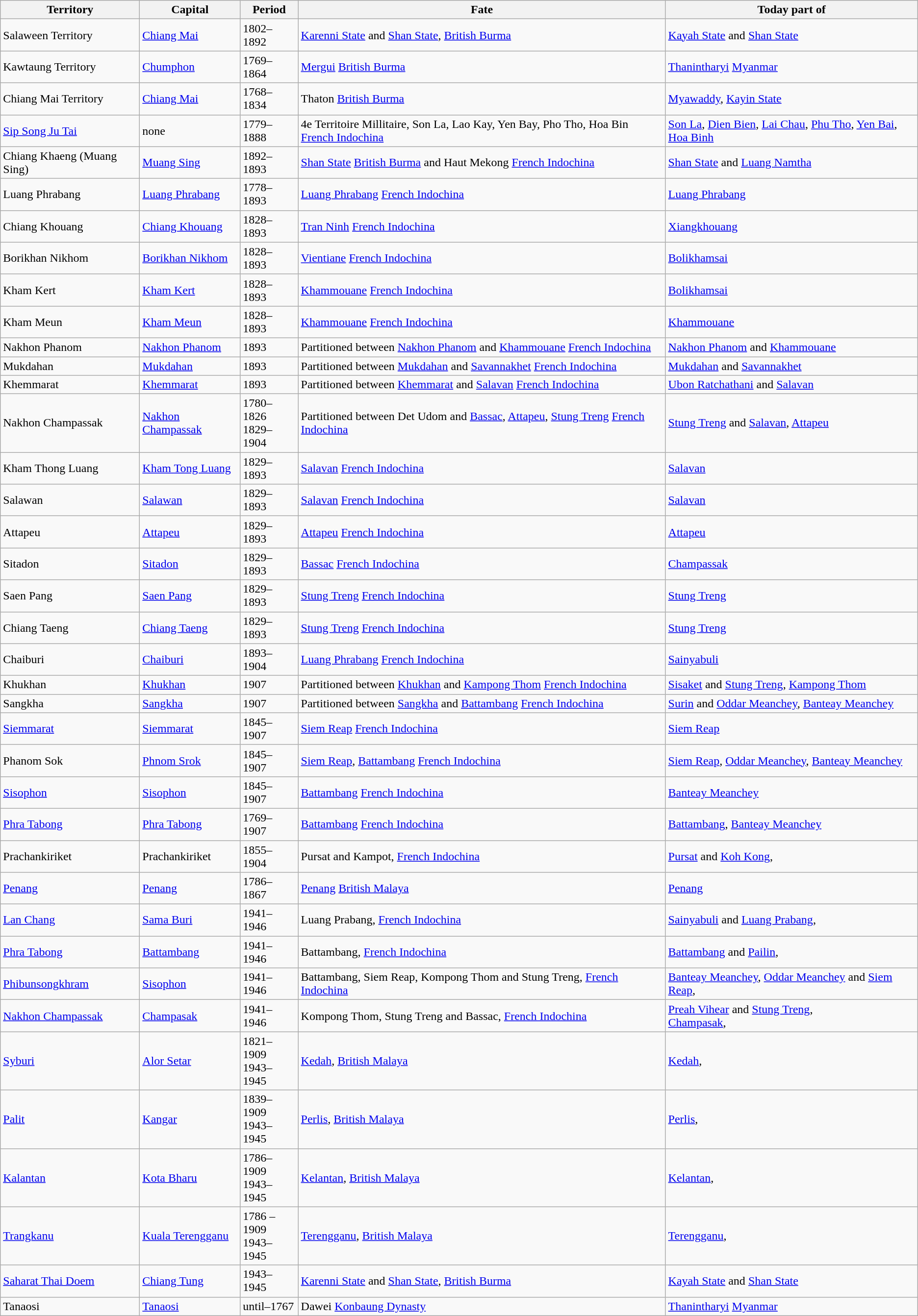<table class="wikitable sortable">
<tr>
<th>Territory</th>
<th>Capital</th>
<th>Period</th>
<th>Fate</th>
<th>Today part of</th>
</tr>
<tr>
<td>Salaween Territory</td>
<td><a href='#'>Chiang Mai</a></td>
<td>1802–1892</td>
<td><a href='#'>Karenni State</a> and <a href='#'>Shan State</a>,  <a href='#'>British Burma</a></td>
<td><a href='#'>Kayah State</a> and <a href='#'>Shan State</a> </td>
</tr>
<tr>
<td>Kawtaung Territory</td>
<td><a href='#'>Chumphon</a></td>
<td>1769–1864</td>
<td><a href='#'>Mergui</a>  <a href='#'>British Burma</a></td>
<td><a href='#'>Thanintharyi</a>  <a href='#'>Myanmar</a></td>
</tr>
<tr>
<td>Chiang Mai Territory</td>
<td><a href='#'>Chiang Mai</a></td>
<td>1768–1834</td>
<td>Thaton  <a href='#'>British Burma</a></td>
<td><a href='#'>Myawaddy</a>, <a href='#'>Kayin State</a>  </td>
</tr>
<tr>
<td><a href='#'>Sip Song Ju Tai</a></td>
<td>none</td>
<td>1779–1888</td>
<td>4e Territoire Millitaire, Son La, Lao Kay, Yen Bay, Pho Tho, Hoa Bin  <a href='#'>French Indochina</a></td>
<td><a href='#'>Son La</a>, <a href='#'>Dien Bien</a>, <a href='#'>Lai Chau</a>, <a href='#'>Phu Tho</a>, <a href='#'>Yen Bai</a>, <a href='#'>Hoa Binh</a>  </td>
</tr>
<tr>
<td>Chiang Khaeng (Muang Sing)</td>
<td><a href='#'>Muang Sing</a></td>
<td>1892–1893</td>
<td><a href='#'>Shan State</a>  <a href='#'>British Burma</a> and Haut Mekong  <a href='#'>French Indochina</a></td>
<td><a href='#'>Shan State</a>  and <a href='#'>Luang Namtha</a> </td>
</tr>
<tr>
<td>Luang Phrabang</td>
<td><a href='#'>Luang Phrabang</a></td>
<td>1778–1893</td>
<td><a href='#'>Luang Phrabang</a>  <a href='#'>French Indochina</a></td>
<td><a href='#'>Luang Phrabang</a> </td>
</tr>
<tr>
<td>Chiang Khouang</td>
<td><a href='#'>Chiang Khouang</a></td>
<td>1828–1893</td>
<td><a href='#'>Tran Ninh</a>  <a href='#'>French Indochina</a></td>
<td><a href='#'>Xiangkhouang</a> </td>
</tr>
<tr>
<td>Borikhan Nikhom</td>
<td><a href='#'>Borikhan Nikhom</a></td>
<td>1828–1893</td>
<td><a href='#'>Vientiane</a>  <a href='#'>French Indochina</a></td>
<td><a href='#'>Bolikhamsai</a> </td>
</tr>
<tr>
<td>Kham Kert</td>
<td><a href='#'>Kham Kert</a></td>
<td>1828–1893</td>
<td><a href='#'>Khammouane</a>  <a href='#'>French Indochina</a></td>
<td><a href='#'>Bolikhamsai</a> </td>
</tr>
<tr>
<td>Kham Meun</td>
<td><a href='#'>Kham Meun</a></td>
<td>1828–1893</td>
<td><a href='#'>Khammouane</a>  <a href='#'>French Indochina</a></td>
<td><a href='#'>Khammouane</a> </td>
</tr>
<tr>
<td>Nakhon Phanom</td>
<td><a href='#'>Nakhon Phanom</a></td>
<td>1893</td>
<td>Partitioned between <a href='#'>Nakhon Phanom</a>  and <a href='#'>Khammouane</a>  <a href='#'>French Indochina</a></td>
<td><a href='#'>Nakhon Phanom</a>  and <a href='#'>Khammouane</a> </td>
</tr>
<tr>
<td>Mukdahan</td>
<td><a href='#'>Mukdahan</a></td>
<td>1893</td>
<td>Partitioned between <a href='#'>Mukdahan</a>  and <a href='#'>Savannakhet</a>  <a href='#'>French Indochina</a></td>
<td><a href='#'>Mukdahan</a>  and <a href='#'>Savannakhet</a> </td>
</tr>
<tr>
<td>Khemmarat</td>
<td><a href='#'>Khemmarat</a></td>
<td>1893</td>
<td>Partitioned between <a href='#'>Khemmarat</a>  and <a href='#'>Salavan</a>  <a href='#'>French Indochina</a></td>
<td><a href='#'>Ubon Ratchathani</a>  and <a href='#'>Salavan</a> </td>
</tr>
<tr>
<td>Nakhon Champassak</td>
<td><a href='#'>Nakhon Champassak</a></td>
<td>1780–1826<br>1829–1904</td>
<td>Partitioned between Det Udom  and <a href='#'>Bassac</a>, <a href='#'>Attapeu</a>, <a href='#'>Stung Treng</a>  <a href='#'>French Indochina</a></td>
<td><a href='#'>Stung Treng</a>  and <a href='#'>Salavan</a>, <a href='#'>Attapeu</a> </td>
</tr>
<tr>
<td>Kham Thong Luang</td>
<td><a href='#'>Kham Tong Luang</a></td>
<td>1829–1893</td>
<td><a href='#'>Salavan</a>  <a href='#'>French Indochina</a></td>
<td><a href='#'>Salavan</a> </td>
</tr>
<tr>
<td>Salawan</td>
<td><a href='#'>Salawan</a></td>
<td>1829–1893</td>
<td><a href='#'>Salavan</a>  <a href='#'>French Indochina</a></td>
<td><a href='#'>Salavan</a> </td>
</tr>
<tr>
<td>Attapeu</td>
<td><a href='#'>Attapeu</a></td>
<td>1829–1893</td>
<td><a href='#'>Attapeu</a>  <a href='#'>French Indochina</a></td>
<td><a href='#'>Attapeu</a> </td>
</tr>
<tr>
<td>Sitadon</td>
<td><a href='#'>Sitadon</a></td>
<td>1829–1893</td>
<td><a href='#'>Bassac</a>  <a href='#'>French Indochina</a></td>
<td><a href='#'>Champassak</a> </td>
</tr>
<tr>
<td>Saen Pang</td>
<td><a href='#'>Saen Pang</a></td>
<td>1829–1893</td>
<td><a href='#'>Stung Treng</a>  <a href='#'>French Indochina</a></td>
<td><a href='#'>Stung Treng</a> </td>
</tr>
<tr>
<td>Chiang Taeng</td>
<td><a href='#'>Chiang Taeng</a></td>
<td>1829–1893</td>
<td><a href='#'>Stung Treng</a>  <a href='#'>French Indochina</a></td>
<td><a href='#'>Stung Treng</a> </td>
</tr>
<tr>
<td>Chaiburi</td>
<td><a href='#'>Chaiburi</a></td>
<td>1893–1904</td>
<td><a href='#'>Luang Phrabang</a>  <a href='#'>French Indochina</a></td>
<td><a href='#'>Sainyabuli</a> </td>
</tr>
<tr>
<td>Khukhan</td>
<td><a href='#'>Khukhan</a></td>
<td>1907</td>
<td>Partitioned between <a href='#'>Khukhan</a>  and  <a href='#'>Kampong Thom</a>  <a href='#'>French Indochina</a></td>
<td><a href='#'>Sisaket</a>  and <a href='#'>Stung Treng</a>, <a href='#'>Kampong Thom</a> </td>
</tr>
<tr>
<td>Sangkha</td>
<td><a href='#'>Sangkha</a></td>
<td>1907</td>
<td>Partitioned between <a href='#'>Sangkha</a>  and <a href='#'>Battambang</a>  <a href='#'>French Indochina</a></td>
<td><a href='#'>Surin</a>  and <a href='#'>Oddar Meanchey</a>, <a href='#'>Banteay Meanchey</a> </td>
</tr>
<tr>
<td><a href='#'>Siemmarat</a></td>
<td><a href='#'>Siemmarat</a></td>
<td>1845–1907</td>
<td><a href='#'>Siem Reap</a>  <a href='#'>French Indochina</a></td>
<td><a href='#'>Siem Reap</a> </td>
</tr>
<tr>
<td>Phanom Sok</td>
<td><a href='#'>Phnom Srok</a></td>
<td>1845–1907</td>
<td><a href='#'>Siem Reap</a>, <a href='#'>Battambang</a>   <a href='#'>French Indochina</a></td>
<td><a href='#'>Siem Reap</a>, <a href='#'>Oddar Meanchey</a>, <a href='#'>Banteay Meanchey</a> </td>
</tr>
<tr>
<td><a href='#'>Sisophon</a></td>
<td><a href='#'>Sisophon</a></td>
<td>1845–1907</td>
<td><a href='#'>Battambang</a>  <a href='#'>French Indochina</a></td>
<td><a href='#'>Banteay Meanchey</a> </td>
</tr>
<tr>
<td><a href='#'>Phra Tabong</a></td>
<td><a href='#'>Phra Tabong</a></td>
<td>1769–1907</td>
<td><a href='#'>Battambang</a>  <a href='#'>French Indochina</a></td>
<td><a href='#'>Battambang</a>, <a href='#'>Banteay Meanchey</a>  </td>
</tr>
<tr>
<td>Prachankiriket</td>
<td>Prachankiriket</td>
<td>1855–1904</td>
<td>Pursat and Kampot,  <a href='#'>French Indochina</a></td>
<td><a href='#'>Pursat</a> and <a href='#'>Koh Kong</a>, </td>
</tr>
<tr>
<td><a href='#'>Penang</a></td>
<td><a href='#'>Penang</a></td>
<td>1786–1867</td>
<td><a href='#'>Penang</a>  <a href='#'>British Malaya</a></td>
<td><a href='#'>Penang</a> </td>
</tr>
<tr>
<td><a href='#'>Lan Chang</a></td>
<td><a href='#'>Sama Buri</a></td>
<td>1941–1946</td>
<td>Luang Prabang,  <a href='#'>French Indochina</a></td>
<td><a href='#'>Sainyabuli</a> and <a href='#'>Luang Prabang</a>, </td>
</tr>
<tr>
<td><a href='#'>Phra Tabong</a></td>
<td><a href='#'>Battambang</a></td>
<td>1941–1946</td>
<td>Battambang,  <a href='#'>French Indochina</a></td>
<td><a href='#'>Battambang</a> and <a href='#'>Pailin</a>, </td>
</tr>
<tr>
<td><a href='#'>Phibunsongkhram</a></td>
<td><a href='#'>Sisophon</a></td>
<td>1941–1946</td>
<td>Battambang, Siem Reap, Kompong Thom and Stung Treng,  <a href='#'>French Indochina</a></td>
<td><a href='#'>Banteay Meanchey</a>, <a href='#'>Oddar Meanchey</a> and <a href='#'>Siem Reap</a>, </td>
</tr>
<tr>
<td><a href='#'>Nakhon Champassak</a></td>
<td><a href='#'>Champasak</a></td>
<td>1941–1946</td>
<td>Kompong Thom, Stung Treng and Bassac,  <a href='#'>French Indochina</a></td>
<td><a href='#'>Preah Vihear</a> and <a href='#'>Stung Treng</a>, <br><a href='#'>Champasak</a>, </td>
</tr>
<tr>
<td><a href='#'>Syburi</a></td>
<td><a href='#'>Alor Setar</a></td>
<td>1821–1909<br>1943–1945</td>
<td><a href='#'>Kedah</a>,  <a href='#'>British Malaya</a></td>
<td><a href='#'>Kedah</a>, </td>
</tr>
<tr>
<td><a href='#'>Palit</a></td>
<td><a href='#'>Kangar</a></td>
<td>1839–1909<br>1943–1945</td>
<td><a href='#'>Perlis</a>,  <a href='#'>British Malaya</a></td>
<td><a href='#'>Perlis</a>, </td>
</tr>
<tr>
<td><a href='#'>Kalantan</a></td>
<td><a href='#'>Kota Bharu</a></td>
<td>1786–1909<br>1943–1945</td>
<td><a href='#'>Kelantan</a>,  <a href='#'>British Malaya</a></td>
<td><a href='#'>Kelantan</a>, </td>
</tr>
<tr>
<td><a href='#'>Trangkanu</a></td>
<td><a href='#'>Kuala Terengganu</a></td>
<td>1786 –1909<br>1943–1945</td>
<td><a href='#'>Terengganu</a>,  <a href='#'>British Malaya</a></td>
<td><a href='#'>Terengganu</a>, </td>
</tr>
<tr>
<td><a href='#'>Saharat Thai Doem</a></td>
<td><a href='#'>Chiang Tung</a></td>
<td>1943–1945</td>
<td><a href='#'>Karenni State</a> and <a href='#'>Shan State</a>,  <a href='#'>British Burma</a></td>
<td><a href='#'>Kayah State</a> and <a href='#'>Shan State</a> </td>
</tr>
<tr>
<td>Tanaosi</td>
<td><a href='#'>Tanaosi</a></td>
<td>until–1767</td>
<td>Dawei  <a href='#'>Konbaung Dynasty</a></td>
<td><a href='#'>Thanintharyi</a>  <a href='#'>Myanmar</a></td>
</tr>
</table>
